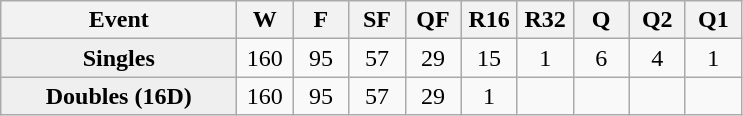<table class="wikitable" style=text-align:center;>
<tr>
<th width=150>Event</th>
<th width=30>W</th>
<th width=30>F</th>
<th width=30>SF</th>
<th width=30>QF</th>
<th width=30>R16</th>
<th width=30>R32</th>
<th width=30>Q</th>
<th width=30>Q2</th>
<th width=30>Q1</th>
</tr>
<tr>
<td style="background:#efefef"><strong>Singles</strong></td>
<td align=center>160</td>
<td>95</td>
<td>57</td>
<td>29</td>
<td>15</td>
<td>1</td>
<td>6</td>
<td>4</td>
<td>1</td>
</tr>
<tr>
<td style="background:#efefef"><strong>Doubles (16D)</strong></td>
<td align=center>160</td>
<td>95</td>
<td>57</td>
<td>29</td>
<td>1</td>
<td></td>
<td></td>
<td></td>
<td></td>
</tr>
</table>
